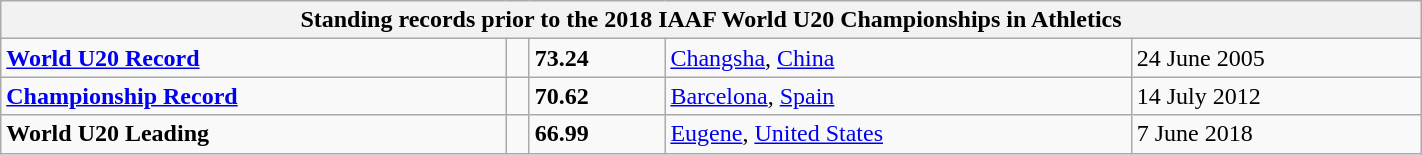<table class="wikitable" width=75%>
<tr>
<th colspan="5">Standing records prior to the 2018 IAAF World U20 Championships in Athletics</th>
</tr>
<tr>
<td><strong><a href='#'>World U20 Record</a></strong></td>
<td></td>
<td><strong>73.24</strong></td>
<td><a href='#'>Changsha</a>, <a href='#'>China</a></td>
<td>24 June 2005</td>
</tr>
<tr>
<td><strong><a href='#'>Championship Record</a></strong></td>
<td></td>
<td><strong>70.62</strong></td>
<td><a href='#'>Barcelona</a>, <a href='#'>Spain</a></td>
<td>14 July 2012</td>
</tr>
<tr>
<td><strong>World U20 Leading</strong></td>
<td></td>
<td><strong>66.99</strong></td>
<td><a href='#'>Eugene</a>, <a href='#'>United States</a></td>
<td>7 June 2018</td>
</tr>
</table>
